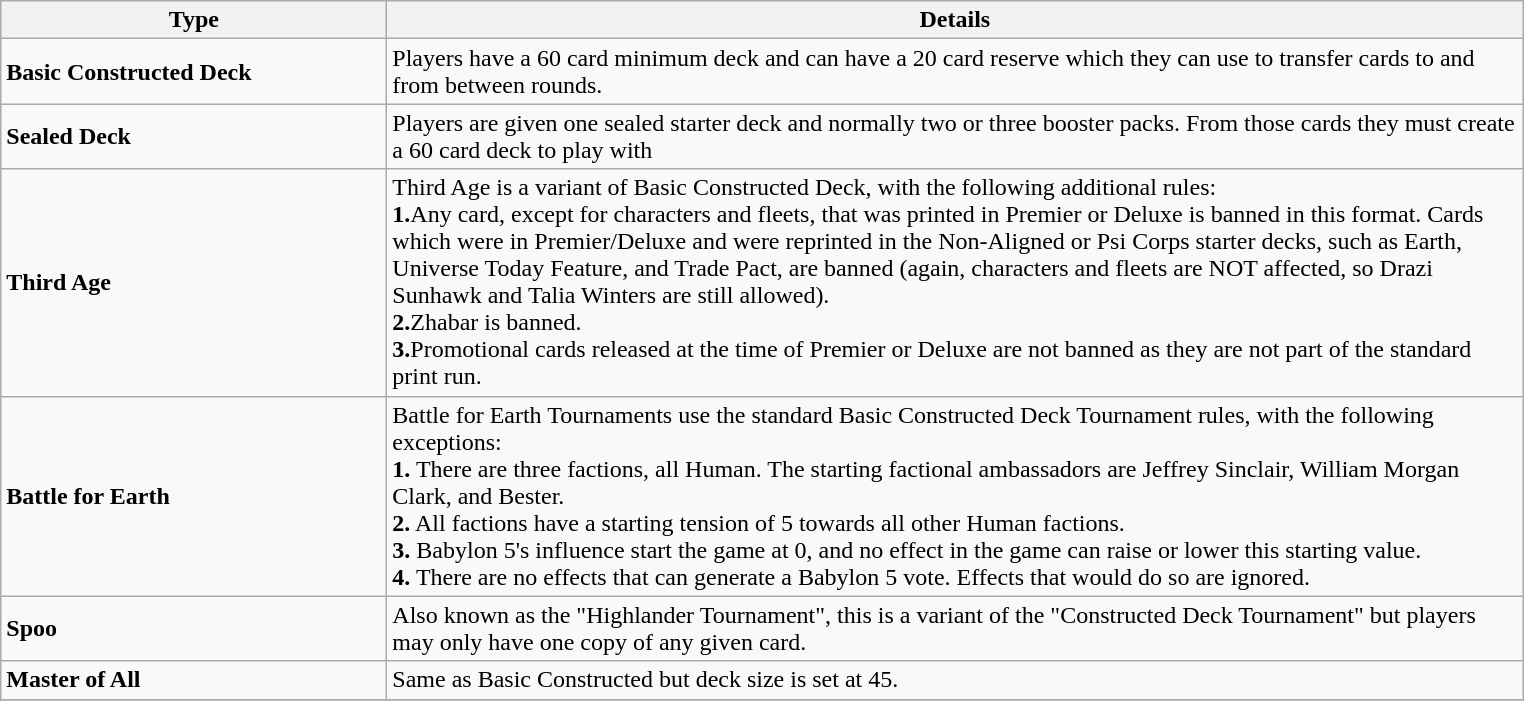<table class="wikitable collapsible">
<tr>
<th style="width:250px;">Type</th>
<th style="width:750px;">Details</th>
</tr>
<tr>
<td><strong>Basic Constructed Deck</strong></td>
<td>Players have a 60 card minimum deck and can have a 20 card reserve which they can use to transfer cards to and from between rounds.</td>
</tr>
<tr>
<td><strong>Sealed Deck</strong></td>
<td>Players are given one sealed starter deck and normally two or three booster packs. From those cards they must create a 60 card deck to play with</td>
</tr>
<tr>
<td><strong>Third Age</strong></td>
<td>Third Age is a variant of Basic Constructed Deck, with the following additional rules:<br><strong>1.</strong>Any card, except for characters and fleets, that was printed in Premier or Deluxe is banned in this format. Cards which were in Premier/Deluxe and were reprinted in the Non-Aligned or Psi Corps starter decks, such as Earth, Universe Today Feature, and Trade Pact, are banned (again, characters and fleets are NOT affected, so Drazi Sunhawk and Talia Winters are still allowed).<br><strong>2.</strong>Zhabar is banned.<br><strong>3.</strong>Promotional cards released at the time of Premier or Deluxe are not banned as they are not part of the standard print run.</td>
</tr>
<tr>
<td><strong>Battle for Earth</strong></td>
<td>Battle for Earth Tournaments use the standard Basic Constructed Deck Tournament rules, with the following exceptions:<br><strong>1.</strong> There are three factions, all Human. The starting factional ambassadors are Jeffrey Sinclair, William Morgan Clark, and Bester.<br><strong>2.</strong> All factions have a starting tension of 5 towards all other Human factions.<br><strong>3.</strong> Babylon 5's influence start the game at 0, and no effect in the game can raise or lower this starting value.<br><strong>4.</strong> There are no effects that can generate a Babylon 5 vote. Effects that would do so are ignored.</td>
</tr>
<tr>
<td><strong>Spoo</strong></td>
<td>Also known as the "Highlander Tournament", this is a variant of the "Constructed Deck Tournament" but players may only have one copy of any given card.</td>
</tr>
<tr>
<td><strong>Master of All</strong></td>
<td>Same as Basic Constructed but deck size is set at 45.</td>
</tr>
<tr>
</tr>
</table>
